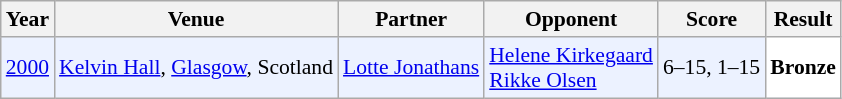<table class="sortable wikitable" style="font-size: 90%;">
<tr>
<th>Year</th>
<th>Venue</th>
<th>Partner</th>
<th>Opponent</th>
<th>Score</th>
<th>Result</th>
</tr>
<tr style="background:#ECF2FF">
<td align="center"><a href='#'>2000</a></td>
<td align="left"><a href='#'>Kelvin Hall</a>, <a href='#'>Glasgow</a>, Scotland</td>
<td align="left"> <a href='#'>Lotte Jonathans</a></td>
<td align="left"> <a href='#'>Helene Kirkegaard</a><br> <a href='#'>Rikke Olsen</a></td>
<td align="left">6–15, 1–15</td>
<td style="text-align:left; background:white"> <strong>Bronze</strong></td>
</tr>
</table>
